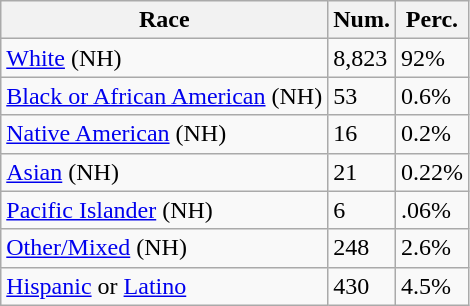<table class="wikitable">
<tr>
<th>Race</th>
<th>Num.</th>
<th>Perc.</th>
</tr>
<tr>
<td><a href='#'>White</a> (NH)</td>
<td>8,823</td>
<td>92%</td>
</tr>
<tr>
<td><a href='#'>Black or African American</a> (NH)</td>
<td>53</td>
<td>0.6%</td>
</tr>
<tr>
<td><a href='#'>Native American</a> (NH)</td>
<td>16</td>
<td>0.2%</td>
</tr>
<tr>
<td><a href='#'>Asian</a> (NH)</td>
<td>21</td>
<td>0.22%</td>
</tr>
<tr>
<td><a href='#'>Pacific Islander</a> (NH)</td>
<td>6</td>
<td>.06%</td>
</tr>
<tr>
<td><a href='#'>Other/Mixed</a> (NH)</td>
<td>248</td>
<td>2.6%</td>
</tr>
<tr>
<td><a href='#'>Hispanic</a> or <a href='#'>Latino</a></td>
<td>430</td>
<td>4.5%</td>
</tr>
</table>
